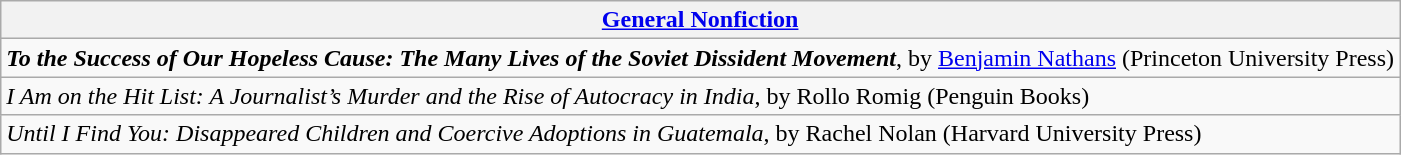<table class="wikitable" style="float:left; float:none;">
<tr>
<th><a href='#'>General Nonfiction</a></th>
</tr>
<tr>
<td><strong><em>To the Success of Our Hopeless Cause: The Many Lives of the Soviet Dissident Movement</em></strong>, by <a href='#'>Benjamin Nathans</a> (Princeton University Press)</td>
</tr>
<tr>
<td><em>I Am on the Hit List: A Journalist’s Murder and the Rise of Autocracy in India</em>, by Rollo Romig (Penguin Books)</td>
</tr>
<tr>
<td><em>Until I Find You: Disappeared Children and Coercive Adoptions in Guatemala</em>, by Rachel Nolan (Harvard University Press)</td>
</tr>
</table>
